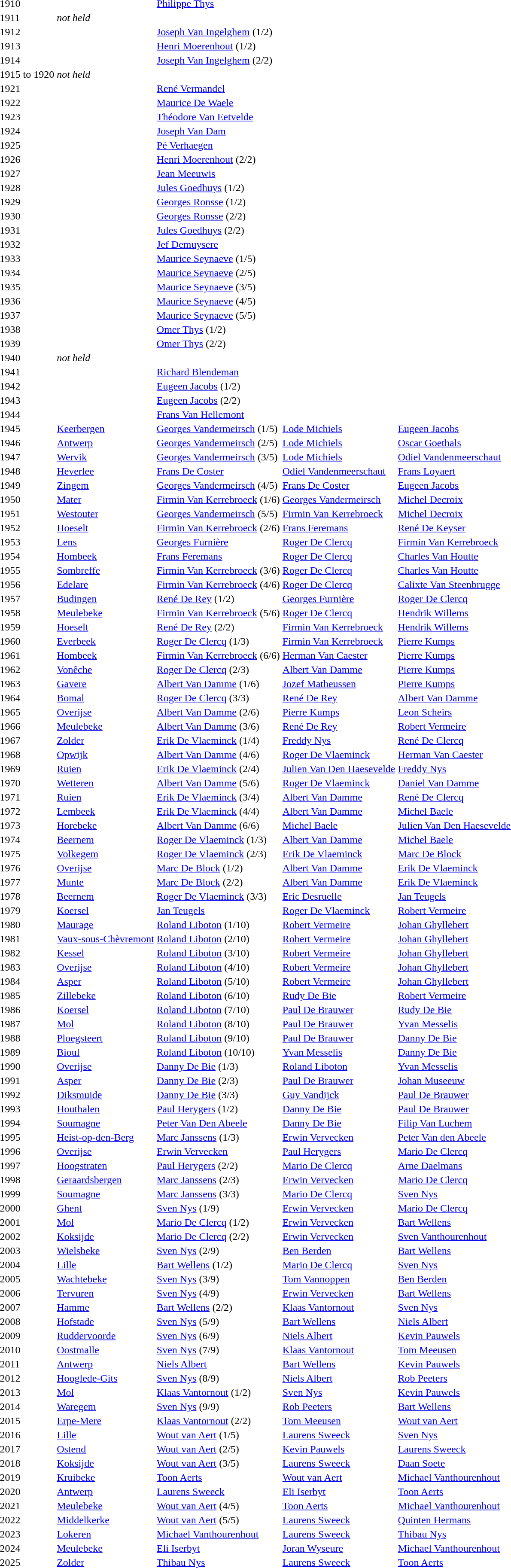<table>
<tr>
<td>1910</td>
<td></td>
<td><a href='#'>Philippe Thys</a></td>
<td></td>
<td></td>
</tr>
<tr>
<td>1911</td>
<td><em>not held</em></td>
</tr>
<tr>
<td>1912</td>
<td></td>
<td><a href='#'>Joseph Van Ingelghem</a> (1/2)</td>
<td></td>
<td></td>
</tr>
<tr>
<td>1913</td>
<td></td>
<td><a href='#'>Henri Moerenhout</a> (1/2)</td>
<td></td>
<td></td>
</tr>
<tr>
<td>1914</td>
<td></td>
<td><a href='#'>Joseph Van Ingelghem</a> (2/2)</td>
<td></td>
<td></td>
</tr>
<tr>
<td>1915 to 1920</td>
<td><em>not held</em></td>
</tr>
<tr>
<td>1921</td>
<td></td>
<td><a href='#'>René Vermandel</a></td>
<td></td>
<td></td>
</tr>
<tr>
<td>1922</td>
<td></td>
<td><a href='#'>Maurice De Waele</a></td>
<td></td>
<td></td>
</tr>
<tr>
<td>1923</td>
<td></td>
<td><a href='#'>Théodore Van Eetvelde</a></td>
<td></td>
<td></td>
</tr>
<tr>
<td>1924</td>
<td></td>
<td><a href='#'>Joseph Van Dam</a></td>
<td></td>
<td></td>
</tr>
<tr>
<td>1925</td>
<td></td>
<td><a href='#'>Pé Verhaegen</a></td>
<td></td>
<td></td>
</tr>
<tr>
<td>1926</td>
<td></td>
<td><a href='#'>Henri Moerenhout</a> (2/2)</td>
<td></td>
<td></td>
</tr>
<tr>
<td>1927</td>
<td></td>
<td><a href='#'>Jean Meeuwis</a></td>
<td></td>
<td></td>
</tr>
<tr>
<td>1928</td>
<td></td>
<td><a href='#'>Jules Goedhuys</a> (1/2)</td>
<td></td>
<td></td>
</tr>
<tr>
<td>1929</td>
<td></td>
<td><a href='#'>Georges Ronsse</a> (1/2)</td>
<td></td>
<td></td>
</tr>
<tr>
<td>1930</td>
<td></td>
<td><a href='#'>Georges Ronsse</a> (2/2)</td>
<td></td>
<td></td>
</tr>
<tr>
<td>1931</td>
<td></td>
<td><a href='#'>Jules Goedhuys</a> (2/2)</td>
<td></td>
<td></td>
</tr>
<tr>
<td>1932</td>
<td></td>
<td><a href='#'>Jef Demuysere</a></td>
<td></td>
<td></td>
</tr>
<tr>
<td>1933</td>
<td></td>
<td><a href='#'>Maurice Seynaeve</a> (1/5)</td>
<td></td>
<td></td>
</tr>
<tr>
<td>1934</td>
<td></td>
<td><a href='#'>Maurice Seynaeve</a> (2/5)</td>
<td></td>
<td></td>
</tr>
<tr>
<td>1935</td>
<td></td>
<td><a href='#'>Maurice Seynaeve</a> (3/5)</td>
<td></td>
<td></td>
</tr>
<tr>
<td>1936</td>
<td></td>
<td><a href='#'>Maurice Seynaeve</a> (4/5)</td>
<td></td>
<td></td>
</tr>
<tr>
<td>1937</td>
<td></td>
<td><a href='#'>Maurice Seynaeve</a> (5/5)</td>
<td></td>
<td></td>
</tr>
<tr>
<td>1938</td>
<td></td>
<td><a href='#'>Omer Thys</a> (1/2)</td>
<td></td>
<td></td>
</tr>
<tr>
<td>1939</td>
<td></td>
<td><a href='#'>Omer Thys</a> (2/2)</td>
<td></td>
<td></td>
</tr>
<tr>
<td>1940</td>
<td><em>not held</em></td>
</tr>
<tr>
<td>1941</td>
<td></td>
<td><a href='#'>Richard Blendeman</a></td>
<td></td>
<td></td>
</tr>
<tr>
<td>1942</td>
<td></td>
<td><a href='#'>Eugeen Jacobs</a> (1/2)</td>
<td></td>
<td></td>
</tr>
<tr>
<td>1943</td>
<td></td>
<td><a href='#'>Eugeen Jacobs</a> (2/2)</td>
<td></td>
<td></td>
</tr>
<tr>
<td>1944</td>
<td></td>
<td><a href='#'>Frans Van Hellemont</a></td>
<td></td>
<td></td>
</tr>
<tr>
<td>1945</td>
<td><a href='#'>Keerbergen</a></td>
<td><a href='#'>Georges Vandermeirsch</a> (1/5)</td>
<td><a href='#'>Lode Michiels</a></td>
<td><a href='#'>Eugeen Jacobs</a></td>
</tr>
<tr>
<td>1946</td>
<td><a href='#'>Antwerp</a></td>
<td><a href='#'>Georges Vandermeirsch</a> (2/5)</td>
<td><a href='#'>Lode Michiels</a></td>
<td><a href='#'>Oscar Goethals</a></td>
</tr>
<tr>
<td>1947</td>
<td><a href='#'>Wervik</a></td>
<td><a href='#'>Georges Vandermeirsch</a> (3/5)</td>
<td><a href='#'>Lode Michiels</a></td>
<td><a href='#'>Odiel Vandenmeerschaut</a></td>
</tr>
<tr>
<td>1948</td>
<td><a href='#'>Heverlee</a></td>
<td><a href='#'>Frans De Coster</a></td>
<td><a href='#'>Odiel Vandenmeerschaut</a></td>
<td><a href='#'>Frans Loyaert</a></td>
</tr>
<tr>
<td>1949</td>
<td><a href='#'>Zingem</a></td>
<td><a href='#'>Georges Vandermeirsch</a> (4/5)</td>
<td><a href='#'>Frans De Coster</a></td>
<td><a href='#'>Eugeen Jacobs</a></td>
</tr>
<tr>
<td>1950</td>
<td><a href='#'>Mater</a></td>
<td><a href='#'>Firmin Van Kerrebroeck</a> (1/6)</td>
<td><a href='#'>Georges Vandermeirsch</a></td>
<td><a href='#'>Michel Decroix</a></td>
</tr>
<tr>
<td>1951</td>
<td><a href='#'>Westouter</a></td>
<td><a href='#'>Georges Vandermeirsch</a> (5/5)</td>
<td><a href='#'>Firmin Van Kerrebroeck</a></td>
<td><a href='#'>Michel Decroix</a></td>
</tr>
<tr>
<td>1952</td>
<td><a href='#'>Hoeselt</a></td>
<td><a href='#'>Firmin Van Kerrebroeck</a> (2/6)</td>
<td><a href='#'>Frans Feremans</a></td>
<td><a href='#'>René De Keyser</a></td>
</tr>
<tr>
<td>1953</td>
<td><a href='#'>Lens</a></td>
<td><a href='#'>Georges Furnière</a></td>
<td><a href='#'>Roger De Clercq</a></td>
<td><a href='#'>Firmin Van Kerrebroeck</a></td>
</tr>
<tr>
<td>1954</td>
<td><a href='#'>Hombeek</a></td>
<td><a href='#'>Frans Feremans</a></td>
<td><a href='#'>Roger De Clercq</a></td>
<td><a href='#'>Charles Van Houtte</a></td>
</tr>
<tr>
<td>1955</td>
<td><a href='#'>Sombreffe</a></td>
<td><a href='#'>Firmin Van Kerrebroeck</a> (3/6)</td>
<td><a href='#'>Roger De Clercq</a></td>
<td><a href='#'>Charles Van Houtte</a></td>
</tr>
<tr>
<td>1956</td>
<td><a href='#'>Edelare</a></td>
<td><a href='#'>Firmin Van Kerrebroeck</a> (4/6)</td>
<td><a href='#'>Roger De Clercq</a></td>
<td><a href='#'>Calixte Van Steenbrugge</a></td>
</tr>
<tr>
<td>1957</td>
<td><a href='#'>Budingen</a></td>
<td><a href='#'>René De Rey</a> (1/2)</td>
<td><a href='#'>Georges Furnière</a></td>
<td><a href='#'>Roger De Clercq</a></td>
</tr>
<tr>
<td>1958</td>
<td><a href='#'>Meulebeke</a></td>
<td><a href='#'>Firmin Van Kerrebroeck</a> (5/6)</td>
<td><a href='#'>Roger De Clercq</a></td>
<td><a href='#'>Hendrik Willems</a></td>
</tr>
<tr>
<td>1959</td>
<td><a href='#'>Hoeselt</a></td>
<td><a href='#'>René De Rey</a> (2/2)</td>
<td><a href='#'>Firmin Van Kerrebroeck</a></td>
<td><a href='#'>Hendrik Willems</a></td>
</tr>
<tr>
<td>1960</td>
<td><a href='#'>Everbeek</a></td>
<td><a href='#'>Roger De Clercq</a> (1/3)</td>
<td><a href='#'>Firmin Van Kerrebroeck</a></td>
<td><a href='#'>Pierre Kumps</a></td>
</tr>
<tr>
<td>1961</td>
<td><a href='#'>Hombeek</a></td>
<td><a href='#'>Firmin Van Kerrebroeck</a> (6/6)</td>
<td><a href='#'>Herman Van Caester</a></td>
<td><a href='#'>Pierre Kumps</a></td>
</tr>
<tr>
<td>1962</td>
<td><a href='#'>Vonêche</a></td>
<td><a href='#'>Roger De Clercq</a> (2/3)</td>
<td><a href='#'>Albert Van Damme</a></td>
<td><a href='#'>Pierre Kumps</a></td>
</tr>
<tr>
<td>1963</td>
<td><a href='#'>Gavere</a></td>
<td><a href='#'>Albert Van Damme</a> (1/6)</td>
<td><a href='#'>Jozef Matheussen</a></td>
<td><a href='#'>Pierre Kumps</a></td>
</tr>
<tr>
<td>1964</td>
<td><a href='#'>Bomal</a></td>
<td><a href='#'>Roger De Clercq</a> (3/3)</td>
<td><a href='#'>René De Rey</a></td>
<td><a href='#'>Albert Van Damme</a></td>
</tr>
<tr>
<td>1965</td>
<td><a href='#'>Overijse</a></td>
<td><a href='#'>Albert Van Damme</a> (2/6)</td>
<td><a href='#'>Pierre Kumps</a></td>
<td><a href='#'>Leon Scheirs</a></td>
</tr>
<tr>
<td>1966</td>
<td><a href='#'>Meulebeke</a></td>
<td><a href='#'>Albert Van Damme</a> (3/6)</td>
<td><a href='#'>René De Rey</a></td>
<td><a href='#'>Robert Vermeire</a></td>
</tr>
<tr>
<td>1967</td>
<td><a href='#'>Zolder</a></td>
<td><a href='#'>Erik De Vlaeminck</a> (1/4)</td>
<td><a href='#'>Freddy Nys</a></td>
<td><a href='#'>René De Clercq</a></td>
</tr>
<tr>
<td>1968</td>
<td><a href='#'>Opwijk</a></td>
<td><a href='#'>Albert Van Damme</a> (4/6)</td>
<td><a href='#'>Roger De Vlaeminck</a></td>
<td><a href='#'>Herman Van Caester</a></td>
</tr>
<tr>
<td>1969</td>
<td><a href='#'>Ruien</a></td>
<td><a href='#'>Erik De Vlaeminck</a> (2/4)</td>
<td><a href='#'>Julien Van Den Haesevelde</a></td>
<td><a href='#'>Freddy Nys</a></td>
</tr>
<tr>
<td>1970</td>
<td><a href='#'>Wetteren</a></td>
<td><a href='#'>Albert Van Damme</a> (5/6)</td>
<td><a href='#'>Roger De Vlaeminck</a></td>
<td><a href='#'>Daniel Van Damme</a></td>
</tr>
<tr>
<td>1971</td>
<td><a href='#'>Ruien</a></td>
<td><a href='#'>Erik De Vlaeminck</a> (3/4)</td>
<td><a href='#'>Albert Van Damme</a></td>
<td><a href='#'>René De Clercq</a></td>
</tr>
<tr>
<td>1972</td>
<td><a href='#'>Lembeek</a></td>
<td><a href='#'>Erik De Vlaeminck</a> (4/4)</td>
<td><a href='#'>Albert Van Damme</a></td>
<td><a href='#'>Michel Baele</a></td>
</tr>
<tr>
<td>1973</td>
<td><a href='#'>Horebeke</a></td>
<td><a href='#'>Albert Van Damme</a> (6/6)</td>
<td><a href='#'>Michel Baele</a></td>
<td><a href='#'>Julien Van Den Haesevelde</a></td>
</tr>
<tr>
<td>1974</td>
<td><a href='#'>Beernem</a></td>
<td><a href='#'>Roger De Vlaeminck</a> (1/3)</td>
<td><a href='#'>Albert Van Damme</a></td>
<td><a href='#'>Michel Baele</a></td>
</tr>
<tr>
<td>1975</td>
<td><a href='#'>Volkegem</a></td>
<td><a href='#'>Roger De Vlaeminck</a> (2/3)</td>
<td><a href='#'>Erik De Vlaeminck</a></td>
<td><a href='#'>Marc De Block</a></td>
</tr>
<tr>
<td>1976</td>
<td><a href='#'>Overijse</a></td>
<td><a href='#'>Marc De Block</a> (1/2)</td>
<td><a href='#'>Albert Van Damme</a></td>
<td><a href='#'>Erik De Vlaeminck</a></td>
</tr>
<tr>
<td>1977</td>
<td><a href='#'>Munte</a></td>
<td><a href='#'>Marc De Block</a> (2/2)</td>
<td><a href='#'>Albert Van Damme</a></td>
<td><a href='#'>Erik De Vlaeminck</a></td>
</tr>
<tr>
<td>1978</td>
<td><a href='#'>Beernem</a></td>
<td><a href='#'>Roger De Vlaeminck</a> (3/3)</td>
<td><a href='#'>Eric Desruelle</a></td>
<td><a href='#'>Jan Teugels</a></td>
</tr>
<tr>
<td>1979</td>
<td><a href='#'>Koersel</a></td>
<td><a href='#'>Jan Teugels</a></td>
<td><a href='#'>Roger De Vlaeminck</a></td>
<td><a href='#'>Robert Vermeire</a></td>
</tr>
<tr>
<td>1980</td>
<td><a href='#'>Maurage</a></td>
<td><a href='#'>Roland Liboton</a> (1/10)</td>
<td><a href='#'>Robert Vermeire</a></td>
<td><a href='#'>Johan Ghyllebert</a></td>
</tr>
<tr>
<td>1981</td>
<td><a href='#'>Vaux-sous-Chèvremont</a></td>
<td><a href='#'>Roland Liboton</a> (2/10)</td>
<td><a href='#'>Robert Vermeire</a></td>
<td><a href='#'>Johan Ghyllebert</a></td>
</tr>
<tr>
<td>1982</td>
<td><a href='#'>Kessel</a></td>
<td><a href='#'>Roland Liboton</a> (3/10)</td>
<td><a href='#'>Robert Vermeire</a></td>
<td><a href='#'>Johan Ghyllebert</a></td>
</tr>
<tr>
<td>1983</td>
<td><a href='#'>Overijse</a></td>
<td><a href='#'>Roland Liboton</a> (4/10)</td>
<td><a href='#'>Robert Vermeire</a></td>
<td><a href='#'>Johan Ghyllebert</a></td>
</tr>
<tr>
<td>1984</td>
<td><a href='#'>Asper</a></td>
<td><a href='#'>Roland Liboton</a> (5/10)</td>
<td><a href='#'>Robert Vermeire</a></td>
<td><a href='#'>Johan Ghyllebert</a></td>
</tr>
<tr>
<td>1985</td>
<td><a href='#'>Zillebeke</a></td>
<td><a href='#'>Roland Liboton</a> (6/10)</td>
<td><a href='#'>Rudy De Bie</a></td>
<td><a href='#'>Robert Vermeire</a></td>
</tr>
<tr>
<td>1986</td>
<td><a href='#'>Koersel</a></td>
<td><a href='#'>Roland Liboton</a> (7/10)</td>
<td><a href='#'>Paul De Brauwer</a></td>
<td><a href='#'>Rudy De Bie</a></td>
</tr>
<tr>
<td>1987</td>
<td><a href='#'>Mol</a></td>
<td><a href='#'>Roland Liboton</a> (8/10)</td>
<td><a href='#'>Paul De Brauwer</a></td>
<td><a href='#'>Yvan Messelis</a></td>
</tr>
<tr>
<td>1988</td>
<td><a href='#'>Ploegsteert</a></td>
<td><a href='#'>Roland Liboton</a> (9/10)</td>
<td><a href='#'>Paul De Brauwer</a></td>
<td><a href='#'>Danny De Bie</a></td>
</tr>
<tr>
<td>1989</td>
<td><a href='#'>Bioul</a></td>
<td><a href='#'>Roland Liboton</a> (10/10)</td>
<td><a href='#'>Yvan Messelis</a></td>
<td><a href='#'>Danny De Bie</a></td>
</tr>
<tr>
<td>1990</td>
<td><a href='#'>Overijse</a></td>
<td><a href='#'>Danny De Bie</a> (1/3)</td>
<td><a href='#'>Roland Liboton</a></td>
<td><a href='#'>Yvan Messelis</a></td>
</tr>
<tr>
<td>1991</td>
<td><a href='#'>Asper</a></td>
<td><a href='#'>Danny De Bie</a> (2/3)</td>
<td><a href='#'>Paul De Brauwer</a></td>
<td><a href='#'>Johan Museeuw</a></td>
</tr>
<tr>
<td>1992</td>
<td><a href='#'>Diksmuide</a></td>
<td><a href='#'>Danny De Bie</a> (3/3)</td>
<td><a href='#'>Guy Vandijck</a></td>
<td><a href='#'>Paul De Brauwer</a></td>
</tr>
<tr>
<td>1993</td>
<td><a href='#'>Houthalen</a></td>
<td><a href='#'>Paul Herygers</a> (1/2)</td>
<td><a href='#'>Danny De Bie</a></td>
<td><a href='#'>Paul De Brauwer</a></td>
</tr>
<tr>
<td>1994</td>
<td><a href='#'>Soumagne</a></td>
<td><a href='#'>Peter Van Den Abeele</a></td>
<td><a href='#'>Danny De Bie</a></td>
<td><a href='#'>Filip Van Luchem</a></td>
</tr>
<tr>
<td>1995</td>
<td><a href='#'>Heist-op-den-Berg</a></td>
<td><a href='#'>Marc Janssens</a> (1/3)</td>
<td><a href='#'>Erwin Vervecken</a></td>
<td><a href='#'>Peter Van den Abeele</a></td>
</tr>
<tr>
<td>1996</td>
<td><a href='#'>Overijse</a></td>
<td><a href='#'>Erwin Vervecken</a></td>
<td><a href='#'>Paul Herygers</a></td>
<td><a href='#'>Mario De Clercq</a></td>
</tr>
<tr>
<td>1997</td>
<td><a href='#'>Hoogstraten</a></td>
<td><a href='#'>Paul Herygers</a> (2/2)</td>
<td><a href='#'>Mario De Clercq</a></td>
<td><a href='#'>Arne Daelmans</a></td>
</tr>
<tr>
<td>1998</td>
<td><a href='#'>Geraardsbergen</a></td>
<td><a href='#'>Marc Janssens</a> (2/3)</td>
<td><a href='#'>Erwin Vervecken</a></td>
<td><a href='#'>Mario De Clercq</a></td>
</tr>
<tr>
<td>1999</td>
<td><a href='#'>Soumagne</a></td>
<td><a href='#'>Marc Janssens</a> (3/3)</td>
<td><a href='#'>Mario De Clercq</a></td>
<td><a href='#'>Sven Nys</a></td>
</tr>
<tr>
<td>2000</td>
<td><a href='#'>Ghent</a></td>
<td><a href='#'>Sven Nys</a> (1/9)</td>
<td><a href='#'>Erwin Vervecken</a></td>
<td><a href='#'>Mario De Clercq</a></td>
</tr>
<tr>
<td>2001</td>
<td><a href='#'>Mol</a></td>
<td><a href='#'>Mario De Clercq</a> (1/2)</td>
<td><a href='#'>Erwin Vervecken</a></td>
<td><a href='#'>Bart Wellens</a></td>
</tr>
<tr>
<td>2002</td>
<td><a href='#'>Koksijde</a></td>
<td><a href='#'>Mario De Clercq</a> (2/2)</td>
<td><a href='#'>Erwin Vervecken</a></td>
<td><a href='#'>Sven Vanthourenhout</a></td>
</tr>
<tr>
<td>2003</td>
<td><a href='#'>Wielsbeke</a></td>
<td><a href='#'>Sven Nys</a> (2/9)</td>
<td><a href='#'>Ben Berden</a></td>
<td><a href='#'>Bart Wellens</a></td>
</tr>
<tr>
<td>2004</td>
<td><a href='#'>Lille</a></td>
<td><a href='#'>Bart Wellens</a> (1/2)</td>
<td><a href='#'>Mario De Clercq</a></td>
<td><a href='#'>Sven Nys</a></td>
</tr>
<tr>
<td>2005</td>
<td><a href='#'>Wachtebeke</a></td>
<td><a href='#'>Sven Nys</a> (3/9)</td>
<td><a href='#'>Tom Vannoppen</a></td>
<td><a href='#'>Ben Berden</a></td>
</tr>
<tr>
<td>2006</td>
<td><a href='#'>Tervuren</a></td>
<td><a href='#'>Sven Nys</a> (4/9)</td>
<td><a href='#'>Erwin Vervecken</a></td>
<td><a href='#'>Bart Wellens</a></td>
</tr>
<tr>
<td>2007</td>
<td><a href='#'>Hamme</a></td>
<td><a href='#'>Bart Wellens</a> (2/2)</td>
<td><a href='#'>Klaas Vantornout</a></td>
<td><a href='#'>Sven Nys</a></td>
</tr>
<tr>
<td>2008</td>
<td><a href='#'>Hofstade</a></td>
<td><a href='#'>Sven Nys</a> (5/9)</td>
<td><a href='#'>Bart Wellens</a></td>
<td><a href='#'>Niels Albert</a></td>
</tr>
<tr>
<td>2009</td>
<td><a href='#'>Ruddervoorde</a></td>
<td><a href='#'>Sven Nys</a> (6/9)</td>
<td><a href='#'>Niels Albert</a></td>
<td><a href='#'>Kevin Pauwels</a></td>
</tr>
<tr>
<td>2010</td>
<td><a href='#'>Oostmalle</a></td>
<td><a href='#'>Sven Nys</a> (7/9)</td>
<td><a href='#'>Klaas Vantornout</a></td>
<td><a href='#'>Tom Meeusen</a></td>
</tr>
<tr>
<td>2011</td>
<td><a href='#'>Antwerp</a></td>
<td><a href='#'>Niels Albert</a></td>
<td><a href='#'>Bart Wellens</a></td>
<td><a href='#'>Kevin Pauwels</a></td>
</tr>
<tr>
<td>2012</td>
<td><a href='#'>Hooglede-Gits</a></td>
<td><a href='#'>Sven Nys</a> (8/9)</td>
<td><a href='#'>Niels Albert</a></td>
<td><a href='#'>Rob Peeters</a></td>
</tr>
<tr>
<td>2013</td>
<td><a href='#'>Mol</a></td>
<td><a href='#'>Klaas Vantornout</a> (1/2)</td>
<td><a href='#'>Sven Nys</a></td>
<td><a href='#'>Kevin Pauwels</a></td>
</tr>
<tr>
<td>2014</td>
<td><a href='#'>Waregem</a></td>
<td><a href='#'>Sven Nys</a> (9/9)</td>
<td><a href='#'>Rob Peeters</a></td>
<td><a href='#'>Bart Wellens</a></td>
</tr>
<tr>
<td>2015</td>
<td><a href='#'>Erpe-Mere</a></td>
<td><a href='#'>Klaas Vantornout</a> (2/2)</td>
<td><a href='#'>Tom Meeusen</a></td>
<td><a href='#'>Wout van Aert</a></td>
</tr>
<tr>
<td>2016</td>
<td><a href='#'>Lille</a></td>
<td><a href='#'>Wout van Aert</a> (1/5)</td>
<td><a href='#'>Laurens Sweeck</a></td>
<td><a href='#'>Sven Nys</a></td>
</tr>
<tr>
<td>2017</td>
<td><a href='#'>Ostend</a></td>
<td><a href='#'>Wout van Aert</a> (2/5)</td>
<td><a href='#'>Kevin Pauwels</a></td>
<td><a href='#'>Laurens Sweeck</a></td>
</tr>
<tr>
<td>2018</td>
<td><a href='#'>Koksijde</a></td>
<td><a href='#'>Wout van Aert</a> (3/5)</td>
<td><a href='#'>Laurens Sweeck</a></td>
<td><a href='#'>Daan Soete</a></td>
</tr>
<tr>
<td>2019</td>
<td><a href='#'>Kruibeke</a></td>
<td><a href='#'>Toon Aerts</a></td>
<td><a href='#'>Wout van Aert</a></td>
<td><a href='#'>Michael Vanthourenhout</a></td>
</tr>
<tr>
<td>2020</td>
<td><a href='#'>Antwerp</a></td>
<td><a href='#'>Laurens Sweeck</a></td>
<td><a href='#'>Eli Iserbyt</a></td>
<td><a href='#'>Toon Aerts</a></td>
</tr>
<tr>
<td>2021</td>
<td><a href='#'>Meulebeke</a></td>
<td><a href='#'>Wout van Aert</a> (4/5)</td>
<td><a href='#'>Toon Aerts</a></td>
<td><a href='#'>Michael Vanthourenhout</a></td>
</tr>
<tr>
<td>2022</td>
<td><a href='#'>Middelkerke</a></td>
<td><a href='#'>Wout van Aert</a> (5/5)</td>
<td><a href='#'>Laurens Sweeck</a></td>
<td><a href='#'>Quinten Hermans</a></td>
</tr>
<tr>
<td>2023</td>
<td><a href='#'>Lokeren</a></td>
<td><a href='#'>Michael Vanthourenhout</a></td>
<td><a href='#'>Laurens Sweeck</a></td>
<td><a href='#'>Thibau Nys</a></td>
</tr>
<tr>
<td>2024</td>
<td><a href='#'>Meulebeke</a></td>
<td><a href='#'>Eli Iserbyt</a></td>
<td><a href='#'>Joran Wyseure</a></td>
<td><a href='#'>Michael Vanthourenhout</a></td>
</tr>
<tr>
<td>2025</td>
<td><a href='#'>Zolder</a></td>
<td><a href='#'>Thibau Nys</a></td>
<td><a href='#'>Laurens Sweeck</a></td>
<td><a href='#'>Toon Aerts</a></td>
</tr>
<tr>
</tr>
</table>
